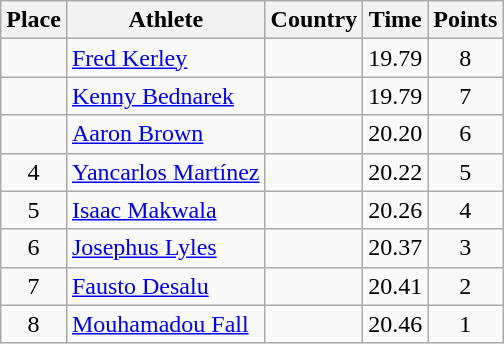<table class="wikitable">
<tr>
<th>Place</th>
<th>Athlete</th>
<th>Country</th>
<th>Time</th>
<th>Points</th>
</tr>
<tr>
<td align=center></td>
<td><a href='#'>Fred Kerley</a></td>
<td></td>
<td>19.79</td>
<td align=center>8</td>
</tr>
<tr>
<td align=center></td>
<td><a href='#'>Kenny Bednarek</a></td>
<td></td>
<td>19.79</td>
<td align=center>7</td>
</tr>
<tr>
<td align=center></td>
<td><a href='#'>Aaron Brown</a></td>
<td></td>
<td>20.20</td>
<td align=center>6</td>
</tr>
<tr>
<td align=center>4</td>
<td><a href='#'>Yancarlos Martínez</a></td>
<td></td>
<td>20.22</td>
<td align=center>5</td>
</tr>
<tr>
<td align=center>5</td>
<td><a href='#'>Isaac Makwala</a></td>
<td></td>
<td>20.26</td>
<td align=center>4</td>
</tr>
<tr>
<td align=center>6</td>
<td><a href='#'>Josephus Lyles</a></td>
<td></td>
<td>20.37</td>
<td align=center>3</td>
</tr>
<tr>
<td align=center>7</td>
<td><a href='#'>Fausto Desalu</a></td>
<td></td>
<td>20.41</td>
<td align=center>2</td>
</tr>
<tr>
<td align=center>8</td>
<td><a href='#'>Mouhamadou Fall</a></td>
<td></td>
<td>20.46</td>
<td align=center>1</td>
</tr>
</table>
